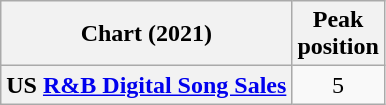<table class="wikitable sortable plainrowheaders" style="text-align:center">
<tr>
<th scope="col">Chart (2021)</th>
<th scope="col">Peak<br>position</th>
</tr>
<tr>
<th scope="row">US <a href='#'>R&B Digital Song Sales</a></th>
<td>5</td>
</tr>
</table>
